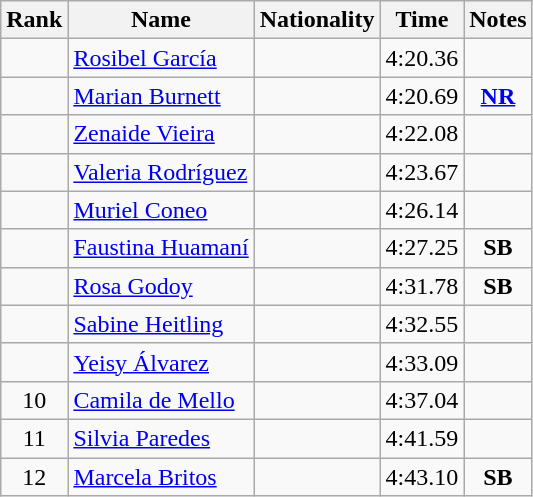<table class="wikitable sortable" style="text-align:center">
<tr>
<th>Rank</th>
<th>Name</th>
<th>Nationality</th>
<th>Time</th>
<th>Notes</th>
</tr>
<tr>
<td></td>
<td align=left><a href='#'>Rosibel García</a></td>
<td align=left></td>
<td>4:20.36</td>
<td></td>
</tr>
<tr>
<td></td>
<td align=left><a href='#'>Marian Burnett</a></td>
<td align=left></td>
<td>4:20.69</td>
<td><a href='#'><strong>NR</strong></a></td>
</tr>
<tr>
<td></td>
<td align=left><a href='#'>Zenaide Vieira</a></td>
<td align=left></td>
<td>4:22.08</td>
<td></td>
</tr>
<tr>
<td></td>
<td align=left><a href='#'>Valeria Rodríguez</a></td>
<td align=left></td>
<td>4:23.67</td>
<td></td>
</tr>
<tr>
<td></td>
<td align=left><a href='#'>Muriel Coneo</a></td>
<td align=left></td>
<td>4:26.14</td>
<td></td>
</tr>
<tr>
<td></td>
<td align=left><a href='#'>Faustina Huamaní</a></td>
<td align=left></td>
<td>4:27.25</td>
<td><strong>SB</strong></td>
</tr>
<tr>
<td></td>
<td align=left><a href='#'>Rosa Godoy</a></td>
<td align=left></td>
<td>4:31.78</td>
<td><strong>SB</strong></td>
</tr>
<tr>
<td></td>
<td align=left><a href='#'>Sabine Heitling</a></td>
<td align=left></td>
<td>4:32.55</td>
<td></td>
</tr>
<tr>
<td></td>
<td align=left><a href='#'>Yeisy Álvarez</a></td>
<td align=left></td>
<td>4:33.09</td>
<td></td>
</tr>
<tr>
<td>10</td>
<td align=left><a href='#'>Camila de Mello</a></td>
<td align=left></td>
<td>4:37.04</td>
<td></td>
</tr>
<tr>
<td>11</td>
<td align=left><a href='#'>Silvia Paredes</a></td>
<td align=left></td>
<td>4:41.59</td>
<td></td>
</tr>
<tr>
<td>12</td>
<td align=left><a href='#'>Marcela Britos</a></td>
<td align=left></td>
<td>4:43.10</td>
<td><strong>SB</strong></td>
</tr>
</table>
